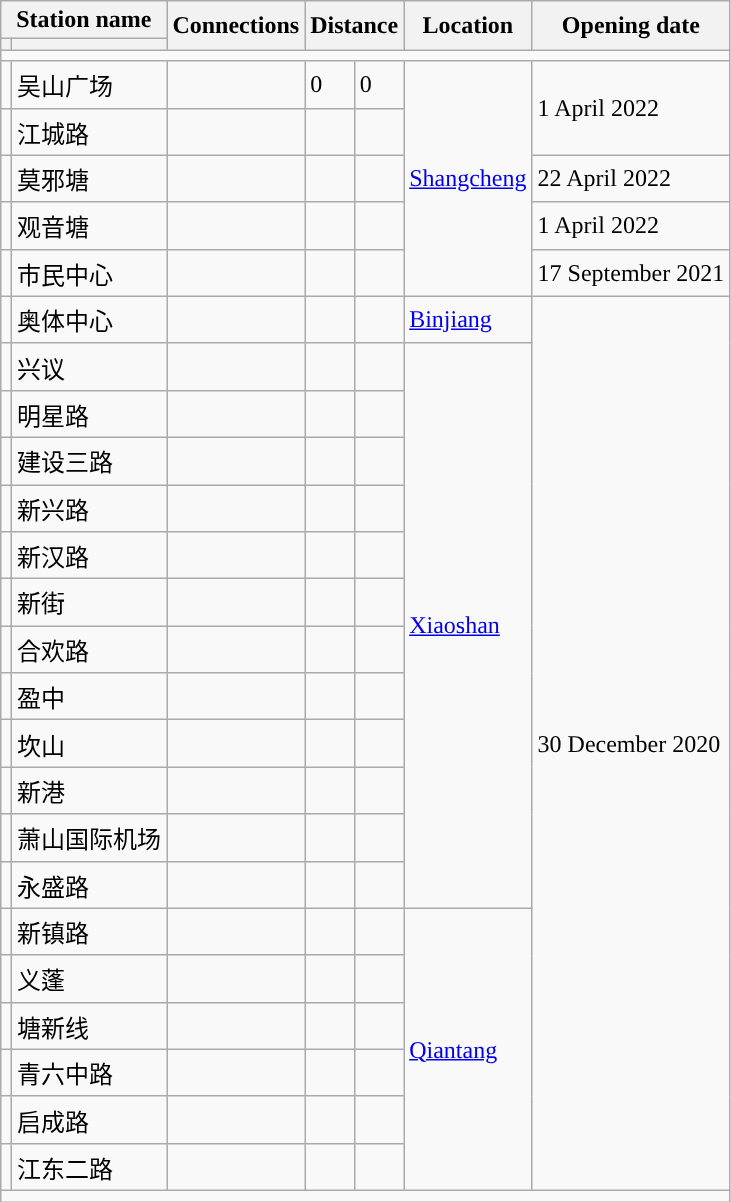<table class="wikitable">
<tr>
<th colspan="2">Station name</th>
<th rowspan="2">Connections</th>
<th colspan="2" rowspan="2">Distance<br></th>
<th rowspan="2">Location</th>
<th rowspan="2">Opening date</th>
</tr>
<tr>
<th></th>
<th></th>
</tr>
<tr style="background:#">
<td colspan="7"></td>
</tr>
<tr>
<td></td>
<td><span>吴山广场</span></td>
<td></td>
<td>0</td>
<td>0</td>
<td rowspan="5"><a href='#'>Shangcheng</a></td>
<td rowspan="2">1 April 2022</td>
</tr>
<tr>
<td></td>
<td><span>江城路</span></td>
<td></td>
<td></td>
<td></td>
</tr>
<tr>
<td></td>
<td><span>莫邪塘</span></td>
<td></td>
<td></td>
<td></td>
<td>22 April 2022</td>
</tr>
<tr>
<td></td>
<td><span>观音塘</span></td>
<td></td>
<td></td>
<td></td>
<td>1 April 2022</td>
</tr>
<tr>
<td></td>
<td><span>市民中心</span></td>
<td></td>
<td></td>
<td></td>
<td>17 September 2021</td>
</tr>
<tr>
<td></td>
<td><span>奥体中心</span></td>
<td></td>
<td></td>
<td></td>
<td><a href='#'>Binjiang</a></td>
<td rowspan="19">30 December 2020</td>
</tr>
<tr>
<td></td>
<td><span>兴议</span></td>
<td></td>
<td></td>
<td></td>
<td rowspan="12"><a href='#'>Xiaoshan</a></td>
</tr>
<tr>
<td></td>
<td><span>明星路</span></td>
<td></td>
<td></td>
<td></td>
</tr>
<tr>
<td></td>
<td><span>建设三路</span></td>
<td></td>
<td></td>
<td></td>
</tr>
<tr>
<td></td>
<td><span>新兴路</span></td>
<td></td>
<td></td>
<td></td>
</tr>
<tr>
<td></td>
<td><span>新汉路</span></td>
<td></td>
<td></td>
<td></td>
</tr>
<tr>
<td></td>
<td><span>新街</span></td>
<td></td>
<td></td>
<td></td>
</tr>
<tr>
<td></td>
<td><span>合欢路</span></td>
<td></td>
<td></td>
<td></td>
</tr>
<tr>
<td></td>
<td><span>盈中</span></td>
<td></td>
<td></td>
<td></td>
</tr>
<tr>
<td></td>
<td><span>坎山</span></td>
<td></td>
<td></td>
<td></td>
</tr>
<tr>
<td></td>
<td><span>新港</span></td>
<td></td>
<td></td>
<td></td>
</tr>
<tr>
<td></td>
<td><span>萧山国际机场</span></td>
<td>   </td>
<td></td>
<td></td>
</tr>
<tr>
<td></td>
<td><span>永盛路</span></td>
<td></td>
<td></td>
<td></td>
</tr>
<tr>
<td></td>
<td><span>新镇路</span></td>
<td></td>
<td></td>
<td></td>
<td rowspan="6"><a href='#'>Qiantang</a></td>
</tr>
<tr>
<td></td>
<td><span>义蓬</span></td>
<td></td>
<td></td>
<td></td>
</tr>
<tr>
<td></td>
<td><span>塘新线</span></td>
<td></td>
<td></td>
<td></td>
</tr>
<tr>
<td></td>
<td><span>青六中路</span></td>
<td></td>
<td></td>
<td></td>
</tr>
<tr>
<td></td>
<td><span>启成路</span></td>
<td></td>
<td></td>
<td></td>
</tr>
<tr>
<td></td>
<td><span>江东二路</span></td>
<td></td>
<td></td>
<td></td>
</tr>
<tr style="background:#">
<td colspan="7"></td>
</tr>
</table>
